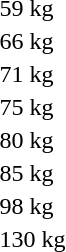<table>
<tr>
<td rowspan=2>59 kg</td>
<td rowspan=2></td>
<td rowspan=2></td>
<td></td>
</tr>
<tr>
<td></td>
</tr>
<tr>
<td rowspan=2>66 kg</td>
<td rowspan=2></td>
<td rowspan=2></td>
<td></td>
</tr>
<tr>
<td></td>
</tr>
<tr>
<td rowspan=2>71 kg</td>
<td rowspan=2></td>
<td rowspan=2></td>
<td></td>
</tr>
<tr>
<td></td>
</tr>
<tr>
<td rowspan=2>75 kg</td>
<td rowspan=2></td>
<td rowspan=2></td>
<td></td>
</tr>
<tr>
<td></td>
</tr>
<tr>
<td rowspan=2>80 kg</td>
<td rowspan=2></td>
<td rowspan=2></td>
<td></td>
</tr>
<tr>
<td></td>
</tr>
<tr>
<td rowspan=2>85 kg</td>
<td rowspan=2></td>
<td rowspan=2></td>
<td></td>
</tr>
<tr>
<td></td>
</tr>
<tr>
<td rowspan=2>98 kg</td>
<td rowspan=2></td>
<td rowspan=2></td>
<td></td>
</tr>
<tr>
<td></td>
</tr>
<tr>
<td rowspan=2>130 kg</td>
<td rowspan=2></td>
<td rowspan=2></td>
<td></td>
</tr>
<tr>
<td></td>
</tr>
<tr>
</tr>
</table>
